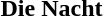<table>
<tr>
<th>Die Nacht</th>
</tr>
<tr>
<td></td>
</tr>
</table>
